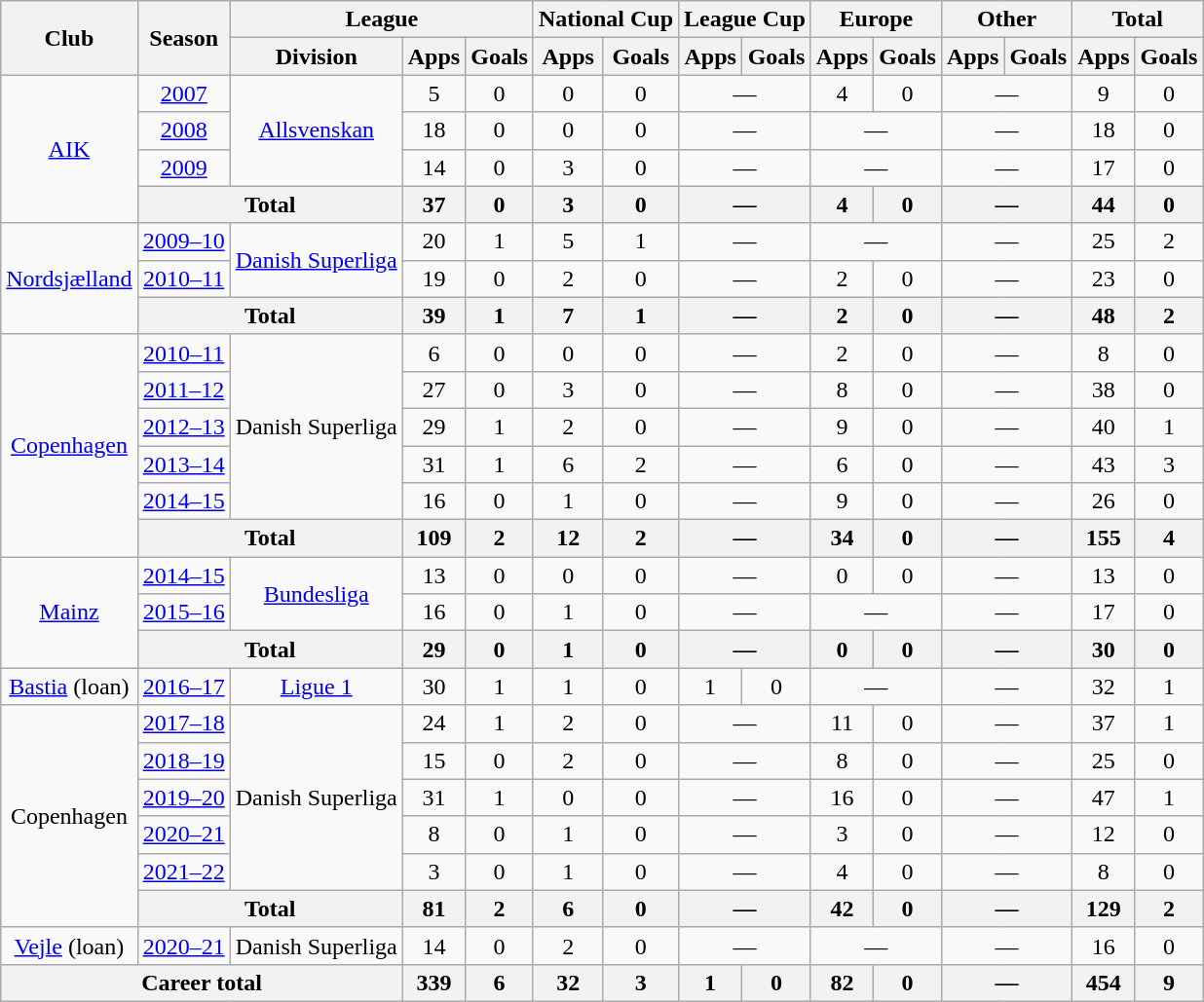<table class="wikitable" style="text-align:center">
<tr>
<th rowspan="2">Club</th>
<th rowspan="2">Season</th>
<th colspan="3">League</th>
<th colspan="2">National Cup</th>
<th colspan="2">League Cup</th>
<th colspan="2">Europe</th>
<th colspan="2">Other</th>
<th colspan="2">Total</th>
</tr>
<tr>
<th>Division</th>
<th>Apps</th>
<th>Goals</th>
<th>Apps</th>
<th>Goals</th>
<th>Apps</th>
<th>Goals</th>
<th>Apps</th>
<th>Goals</th>
<th>Apps</th>
<th>Goals</th>
<th>Apps</th>
<th>Goals</th>
</tr>
<tr>
<td rowspan="4"><a href='#'>AIK</a></td>
<td><a href='#'>2007</a></td>
<td rowspan="3"><a href='#'>Allsvenskan</a></td>
<td>5</td>
<td>0</td>
<td>0</td>
<td>0</td>
<td colspan="2">—</td>
<td>4</td>
<td>0</td>
<td colspan="2">—</td>
<td>9</td>
<td>0</td>
</tr>
<tr>
<td><a href='#'>2008</a></td>
<td>18</td>
<td>0</td>
<td>0</td>
<td>0</td>
<td colspan="2">—</td>
<td colspan="2">—</td>
<td colspan="2">—</td>
<td>18</td>
<td>0</td>
</tr>
<tr>
<td><a href='#'>2009</a></td>
<td>14</td>
<td>0</td>
<td>3</td>
<td>0</td>
<td colspan="2">—</td>
<td colspan="2">—</td>
<td colspan="2">—</td>
<td>17</td>
<td>0</td>
</tr>
<tr>
<th colspan="2">Total</th>
<th>37</th>
<th>0</th>
<th>3</th>
<th>0</th>
<th colspan="2">—</th>
<th>4</th>
<th>0</th>
<th colspan="2">—</th>
<th>44</th>
<th>0</th>
</tr>
<tr>
<td rowspan="3"><a href='#'>Nordsjælland</a></td>
<td><a href='#'>2009–10</a></td>
<td rowspan="2"><a href='#'>Danish Superliga</a></td>
<td>20</td>
<td>1</td>
<td>5</td>
<td>1</td>
<td colspan="2">—</td>
<td colspan="2">—</td>
<td colspan="2">—</td>
<td>25</td>
<td>2</td>
</tr>
<tr>
<td><a href='#'>2010–11</a></td>
<td>19</td>
<td>0</td>
<td>2</td>
<td>0</td>
<td colspan="2">—</td>
<td>2</td>
<td>0</td>
<td colspan="2">—</td>
<td>23</td>
<td>0</td>
</tr>
<tr>
<th colspan="2">Total</th>
<th>39</th>
<th>1</th>
<th>7</th>
<th>1</th>
<th colspan="2">—</th>
<th>2</th>
<th>0</th>
<th colspan="2">—</th>
<th>48</th>
<th>2</th>
</tr>
<tr>
<td rowspan="6"><a href='#'>Copenhagen</a></td>
<td><a href='#'>2010–11</a></td>
<td rowspan="5">Danish Superliga</td>
<td>6</td>
<td>0</td>
<td>0</td>
<td>0</td>
<td colspan="2">—</td>
<td>2</td>
<td>0</td>
<td colspan="2">—</td>
<td>8</td>
<td>0</td>
</tr>
<tr>
<td><a href='#'>2011–12</a></td>
<td>27</td>
<td>0</td>
<td>3</td>
<td>0</td>
<td colspan="2">—</td>
<td>8</td>
<td>0</td>
<td colspan="2">—</td>
<td>38</td>
<td>0</td>
</tr>
<tr>
<td><a href='#'>2012–13</a></td>
<td>29</td>
<td>1</td>
<td>2</td>
<td>0</td>
<td colspan="2">—</td>
<td>9</td>
<td>0</td>
<td colspan="2">—</td>
<td>40</td>
<td>1</td>
</tr>
<tr>
<td><a href='#'>2013–14</a></td>
<td>31</td>
<td>1</td>
<td>6</td>
<td>2</td>
<td colspan="2">—</td>
<td>6</td>
<td>0</td>
<td colspan="2">—</td>
<td>43</td>
<td>3</td>
</tr>
<tr>
<td><a href='#'>2014–15</a></td>
<td>16</td>
<td>0</td>
<td>1</td>
<td>0</td>
<td colspan="2">—</td>
<td>9</td>
<td>0</td>
<td colspan="2">—</td>
<td>26</td>
<td>0</td>
</tr>
<tr>
<th colspan="2">Total</th>
<th>109</th>
<th>2</th>
<th>12</th>
<th>2</th>
<th colspan="2">—</th>
<th>34</th>
<th>0</th>
<th colspan="2">—</th>
<th>155</th>
<th>4</th>
</tr>
<tr>
<td rowspan="3"><a href='#'>Mainz</a></td>
<td><a href='#'>2014–15</a></td>
<td rowspan="2"><a href='#'>Bundesliga</a></td>
<td>13</td>
<td>0</td>
<td>0</td>
<td>0</td>
<td colspan="2">—</td>
<td>0</td>
<td>0</td>
<td colspan="2">—</td>
<td>13</td>
<td>0</td>
</tr>
<tr>
<td><a href='#'>2015–16</a></td>
<td>16</td>
<td>0</td>
<td>1</td>
<td>0</td>
<td colspan="2">—</td>
<td colspan="2">—</td>
<td colspan="2">—</td>
<td>17</td>
<td>0</td>
</tr>
<tr>
<th colspan="2">Total</th>
<th>29</th>
<th>0</th>
<th>1</th>
<th>0</th>
<th colspan="2">—</th>
<th>0</th>
<th>0</th>
<th colspan="2">—</th>
<th>30</th>
<th>0</th>
</tr>
<tr>
<td><a href='#'>Bastia</a> (loan)</td>
<td><a href='#'>2016–17</a></td>
<td><a href='#'>Ligue 1</a></td>
<td>30</td>
<td>1</td>
<td>1</td>
<td>0</td>
<td>1</td>
<td>0</td>
<td colspan="2">—</td>
<td colspan="2">—</td>
<td>32</td>
<td>1</td>
</tr>
<tr>
<td rowspan="6">Copenhagen</td>
<td><a href='#'>2017–18</a></td>
<td rowspan="5">Danish Superliga</td>
<td>24</td>
<td>1</td>
<td>2</td>
<td>0</td>
<td colspan="2">—</td>
<td>11</td>
<td>0</td>
<td colspan="2">—</td>
<td>37</td>
<td>1</td>
</tr>
<tr>
<td><a href='#'>2018–19</a></td>
<td>15</td>
<td>0</td>
<td>2</td>
<td>0</td>
<td colspan="2">—</td>
<td>8</td>
<td>0</td>
<td colspan="2">—</td>
<td>25</td>
<td>0</td>
</tr>
<tr>
<td><a href='#'>2019–20</a></td>
<td>31</td>
<td>1</td>
<td>0</td>
<td>0</td>
<td colspan="2">—</td>
<td>16</td>
<td>0</td>
<td colspan="2">—</td>
<td>47</td>
<td>1</td>
</tr>
<tr>
<td><a href='#'>2020–21</a></td>
<td>8</td>
<td>0</td>
<td>1</td>
<td>0</td>
<td colspan="2">—</td>
<td>3</td>
<td>0</td>
<td colspan="2">—</td>
<td>12</td>
<td>0</td>
</tr>
<tr>
<td><a href='#'>2021–22</a></td>
<td>3</td>
<td>0</td>
<td>1</td>
<td>0</td>
<td colspan="2">—</td>
<td>4</td>
<td>0</td>
<td colspan="2">—</td>
<td>8</td>
<td>0</td>
</tr>
<tr>
<th colspan="2">Total</th>
<th>81</th>
<th>2</th>
<th>6</th>
<th>0</th>
<th colspan="2">—</th>
<th>42</th>
<th>0</th>
<th colspan="2">—</th>
<th>129</th>
<th>2</th>
</tr>
<tr>
<td><a href='#'>Vejle</a> (loan)</td>
<td><a href='#'>2020–21</a></td>
<td>Danish Superliga</td>
<td>14</td>
<td>0</td>
<td>2</td>
<td>0</td>
<td colspan="2">—</td>
<td colspan="2">—</td>
<td colspan="2">—</td>
<td>16</td>
<td>0</td>
</tr>
<tr>
<th colspan="3">Career total</th>
<th>339</th>
<th>6</th>
<th>32</th>
<th>3</th>
<th>1</th>
<th>0</th>
<th>82</th>
<th>0</th>
<th colspan="2">—</th>
<th>454</th>
<th>9</th>
</tr>
</table>
